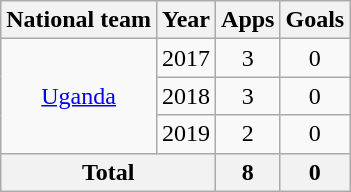<table class="wikitable" style="text-align:center">
<tr>
<th>National team</th>
<th>Year</th>
<th>Apps</th>
<th>Goals</th>
</tr>
<tr>
<td rowspan="3"><a href='#'>Uganda</a></td>
<td>2017</td>
<td>3</td>
<td>0</td>
</tr>
<tr>
<td>2018</td>
<td>3</td>
<td>0</td>
</tr>
<tr>
<td>2019</td>
<td>2</td>
<td>0</td>
</tr>
<tr>
<th colspan="2">Total</th>
<th>8</th>
<th>0</th>
</tr>
</table>
